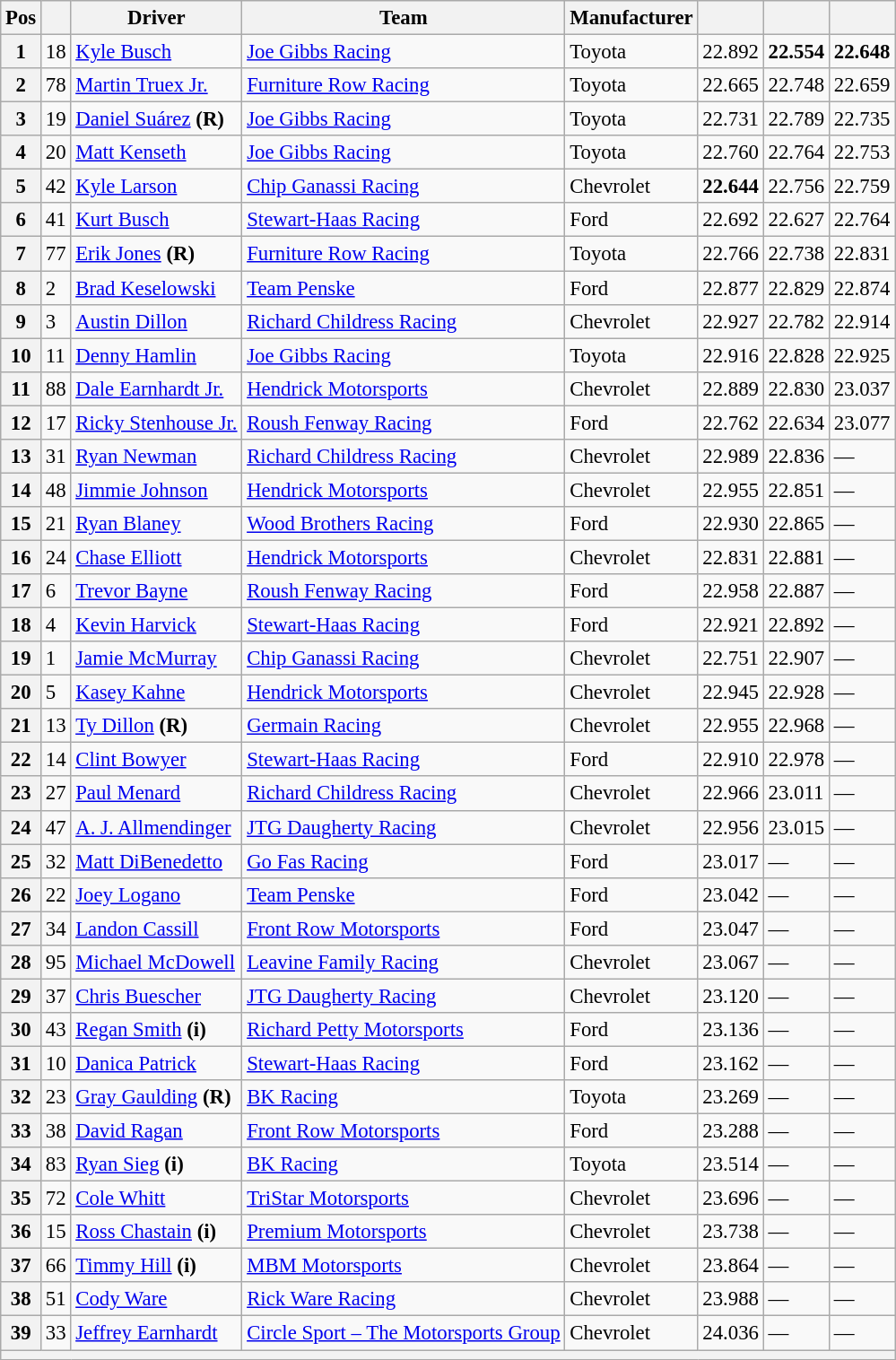<table class="wikitable" style="font-size:95%">
<tr>
<th>Pos</th>
<th></th>
<th>Driver</th>
<th>Team</th>
<th>Manufacturer</th>
<th></th>
<th></th>
<th></th>
</tr>
<tr>
<th>1</th>
<td>18</td>
<td><a href='#'>Kyle Busch</a></td>
<td><a href='#'>Joe Gibbs Racing</a></td>
<td>Toyota</td>
<td>22.892</td>
<td><strong>22.554</strong></td>
<td><strong>22.648</strong></td>
</tr>
<tr>
<th>2</th>
<td>78</td>
<td><a href='#'>Martin Truex Jr.</a></td>
<td><a href='#'>Furniture Row Racing</a></td>
<td>Toyota</td>
<td>22.665</td>
<td>22.748</td>
<td>22.659</td>
</tr>
<tr>
<th>3</th>
<td>19</td>
<td><a href='#'>Daniel Suárez</a> <strong>(R)</strong></td>
<td><a href='#'>Joe Gibbs Racing</a></td>
<td>Toyota</td>
<td>22.731</td>
<td>22.789</td>
<td>22.735</td>
</tr>
<tr>
<th>4</th>
<td>20</td>
<td><a href='#'>Matt Kenseth</a></td>
<td><a href='#'>Joe Gibbs Racing</a></td>
<td>Toyota</td>
<td>22.760</td>
<td>22.764</td>
<td>22.753</td>
</tr>
<tr>
<th>5</th>
<td>42</td>
<td><a href='#'>Kyle Larson</a></td>
<td><a href='#'>Chip Ganassi Racing</a></td>
<td>Chevrolet</td>
<td><strong>22.644</strong></td>
<td>22.756</td>
<td>22.759</td>
</tr>
<tr>
<th>6</th>
<td>41</td>
<td><a href='#'>Kurt Busch</a></td>
<td><a href='#'>Stewart-Haas Racing</a></td>
<td>Ford</td>
<td>22.692</td>
<td>22.627</td>
<td>22.764</td>
</tr>
<tr>
<th>7</th>
<td>77</td>
<td><a href='#'>Erik Jones</a> <strong>(R)</strong></td>
<td><a href='#'>Furniture Row Racing</a></td>
<td>Toyota</td>
<td>22.766</td>
<td>22.738</td>
<td>22.831</td>
</tr>
<tr>
<th>8</th>
<td>2</td>
<td><a href='#'>Brad Keselowski</a></td>
<td><a href='#'>Team Penske</a></td>
<td>Ford</td>
<td>22.877</td>
<td>22.829</td>
<td>22.874</td>
</tr>
<tr>
<th>9</th>
<td>3</td>
<td><a href='#'>Austin Dillon</a></td>
<td><a href='#'>Richard Childress Racing</a></td>
<td>Chevrolet</td>
<td>22.927</td>
<td>22.782</td>
<td>22.914</td>
</tr>
<tr>
<th>10</th>
<td>11</td>
<td><a href='#'>Denny Hamlin</a></td>
<td><a href='#'>Joe Gibbs Racing</a></td>
<td>Toyota</td>
<td>22.916</td>
<td>22.828</td>
<td>22.925</td>
</tr>
<tr>
<th>11</th>
<td>88</td>
<td><a href='#'>Dale Earnhardt Jr.</a></td>
<td><a href='#'>Hendrick Motorsports</a></td>
<td>Chevrolet</td>
<td>22.889</td>
<td>22.830</td>
<td>23.037</td>
</tr>
<tr>
<th>12</th>
<td>17</td>
<td><a href='#'>Ricky Stenhouse Jr.</a></td>
<td><a href='#'>Roush Fenway Racing</a></td>
<td>Ford</td>
<td>22.762</td>
<td>22.634</td>
<td>23.077</td>
</tr>
<tr>
<th>13</th>
<td>31</td>
<td><a href='#'>Ryan Newman</a></td>
<td><a href='#'>Richard Childress Racing</a></td>
<td>Chevrolet</td>
<td>22.989</td>
<td>22.836</td>
<td>—</td>
</tr>
<tr>
<th>14</th>
<td>48</td>
<td><a href='#'>Jimmie Johnson</a></td>
<td><a href='#'>Hendrick Motorsports</a></td>
<td>Chevrolet</td>
<td>22.955</td>
<td>22.851</td>
<td>—</td>
</tr>
<tr>
<th>15</th>
<td>21</td>
<td><a href='#'>Ryan Blaney</a></td>
<td><a href='#'>Wood Brothers Racing</a></td>
<td>Ford</td>
<td>22.930</td>
<td>22.865</td>
<td>—</td>
</tr>
<tr>
<th>16</th>
<td>24</td>
<td><a href='#'>Chase Elliott</a></td>
<td><a href='#'>Hendrick Motorsports</a></td>
<td>Chevrolet</td>
<td>22.831</td>
<td>22.881</td>
<td>—</td>
</tr>
<tr>
<th>17</th>
<td>6</td>
<td><a href='#'>Trevor Bayne</a></td>
<td><a href='#'>Roush Fenway Racing</a></td>
<td>Ford</td>
<td>22.958</td>
<td>22.887</td>
<td>—</td>
</tr>
<tr>
<th>18</th>
<td>4</td>
<td><a href='#'>Kevin Harvick</a></td>
<td><a href='#'>Stewart-Haas Racing</a></td>
<td>Ford</td>
<td>22.921</td>
<td>22.892</td>
<td>—</td>
</tr>
<tr>
<th>19</th>
<td>1</td>
<td><a href='#'>Jamie McMurray</a></td>
<td><a href='#'>Chip Ganassi Racing</a></td>
<td>Chevrolet</td>
<td>22.751</td>
<td>22.907</td>
<td>—</td>
</tr>
<tr>
<th>20</th>
<td>5</td>
<td><a href='#'>Kasey Kahne</a></td>
<td><a href='#'>Hendrick Motorsports</a></td>
<td>Chevrolet</td>
<td>22.945</td>
<td>22.928</td>
<td>—</td>
</tr>
<tr>
<th>21</th>
<td>13</td>
<td><a href='#'>Ty Dillon</a> <strong>(R)</strong></td>
<td><a href='#'>Germain Racing</a></td>
<td>Chevrolet</td>
<td>22.955</td>
<td>22.968</td>
<td>—</td>
</tr>
<tr>
<th>22</th>
<td>14</td>
<td><a href='#'>Clint Bowyer</a></td>
<td><a href='#'>Stewart-Haas Racing</a></td>
<td>Ford</td>
<td>22.910</td>
<td>22.978</td>
<td>—</td>
</tr>
<tr>
<th>23</th>
<td>27</td>
<td><a href='#'>Paul Menard</a></td>
<td><a href='#'>Richard Childress Racing</a></td>
<td>Chevrolet</td>
<td>22.966</td>
<td>23.011</td>
<td>—</td>
</tr>
<tr>
<th>24</th>
<td>47</td>
<td><a href='#'>A. J. Allmendinger</a></td>
<td><a href='#'>JTG Daugherty Racing</a></td>
<td>Chevrolet</td>
<td>22.956</td>
<td>23.015</td>
<td>—</td>
</tr>
<tr>
<th>25</th>
<td>32</td>
<td><a href='#'>Matt DiBenedetto</a></td>
<td><a href='#'>Go Fas Racing</a></td>
<td>Ford</td>
<td>23.017</td>
<td>—</td>
<td>—</td>
</tr>
<tr>
<th>26</th>
<td>22</td>
<td><a href='#'>Joey Logano</a></td>
<td><a href='#'>Team Penske</a></td>
<td>Ford</td>
<td>23.042</td>
<td>—</td>
<td>—</td>
</tr>
<tr>
<th>27</th>
<td>34</td>
<td><a href='#'>Landon Cassill</a></td>
<td><a href='#'>Front Row Motorsports</a></td>
<td>Ford</td>
<td>23.047</td>
<td>—</td>
<td>—</td>
</tr>
<tr>
<th>28</th>
<td>95</td>
<td><a href='#'>Michael McDowell</a></td>
<td><a href='#'>Leavine Family Racing</a></td>
<td>Chevrolet</td>
<td>23.067</td>
<td>—</td>
<td>—</td>
</tr>
<tr>
<th>29</th>
<td>37</td>
<td><a href='#'>Chris Buescher</a></td>
<td><a href='#'>JTG Daugherty Racing</a></td>
<td>Chevrolet</td>
<td>23.120</td>
<td>—</td>
<td>—</td>
</tr>
<tr>
<th>30</th>
<td>43</td>
<td><a href='#'>Regan Smith</a> <strong>(i)</strong></td>
<td><a href='#'>Richard Petty Motorsports</a></td>
<td>Ford</td>
<td>23.136</td>
<td>—</td>
<td>—</td>
</tr>
<tr>
<th>31</th>
<td>10</td>
<td><a href='#'>Danica Patrick</a></td>
<td><a href='#'>Stewart-Haas Racing</a></td>
<td>Ford</td>
<td>23.162</td>
<td>—</td>
<td>—</td>
</tr>
<tr>
<th>32</th>
<td>23</td>
<td><a href='#'>Gray Gaulding</a> <strong>(R)</strong></td>
<td><a href='#'>BK Racing</a></td>
<td>Toyota</td>
<td>23.269</td>
<td>—</td>
<td>—</td>
</tr>
<tr>
<th>33</th>
<td>38</td>
<td><a href='#'>David Ragan</a></td>
<td><a href='#'>Front Row Motorsports</a></td>
<td>Ford</td>
<td>23.288</td>
<td>—</td>
<td>—</td>
</tr>
<tr>
<th>34</th>
<td>83</td>
<td><a href='#'>Ryan Sieg</a> <strong>(i)</strong></td>
<td><a href='#'>BK Racing</a></td>
<td>Toyota</td>
<td>23.514</td>
<td>—</td>
<td>—</td>
</tr>
<tr>
<th>35</th>
<td>72</td>
<td><a href='#'>Cole Whitt</a></td>
<td><a href='#'>TriStar Motorsports</a></td>
<td>Chevrolet</td>
<td>23.696</td>
<td>—</td>
<td>—</td>
</tr>
<tr>
<th>36</th>
<td>15</td>
<td><a href='#'>Ross Chastain</a> <strong>(i)</strong></td>
<td><a href='#'>Premium Motorsports</a></td>
<td>Chevrolet</td>
<td>23.738</td>
<td>—</td>
<td>—</td>
</tr>
<tr>
<th>37</th>
<td>66</td>
<td><a href='#'>Timmy Hill</a> <strong>(i)</strong></td>
<td><a href='#'>MBM Motorsports</a></td>
<td>Chevrolet</td>
<td>23.864</td>
<td>—</td>
<td>—</td>
</tr>
<tr>
<th>38</th>
<td>51</td>
<td><a href='#'>Cody Ware</a></td>
<td><a href='#'>Rick Ware Racing</a></td>
<td>Chevrolet</td>
<td>23.988</td>
<td>—</td>
<td>—</td>
</tr>
<tr>
<th>39</th>
<td>33</td>
<td><a href='#'>Jeffrey Earnhardt</a></td>
<td><a href='#'>Circle Sport – The Motorsports Group</a></td>
<td>Chevrolet</td>
<td>24.036</td>
<td>—</td>
<td>—</td>
</tr>
<tr>
<th colspan="8"></th>
</tr>
</table>
